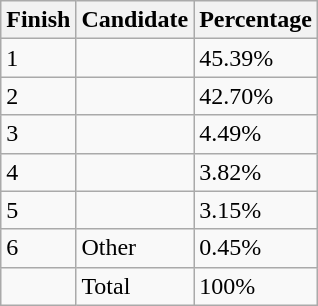<table class="wikitable sortable">
<tr>
<th>Finish</th>
<th>Candidate</th>
<th>Percentage</th>
</tr>
<tr>
<td>1</td>
<td></td>
<td>45.39%</td>
</tr>
<tr>
<td>2</td>
<td></td>
<td>42.70%</td>
</tr>
<tr>
<td>3</td>
<td></td>
<td>4.49%</td>
</tr>
<tr>
<td>4</td>
<td></td>
<td>3.82%</td>
</tr>
<tr>
<td>5</td>
<td></td>
<td>3.15%</td>
</tr>
<tr>
<td>6</td>
<td sortname>Other</td>
<td>0.45%</td>
</tr>
<tr>
<td></td>
<td>Total</td>
<td>100%</td>
</tr>
</table>
